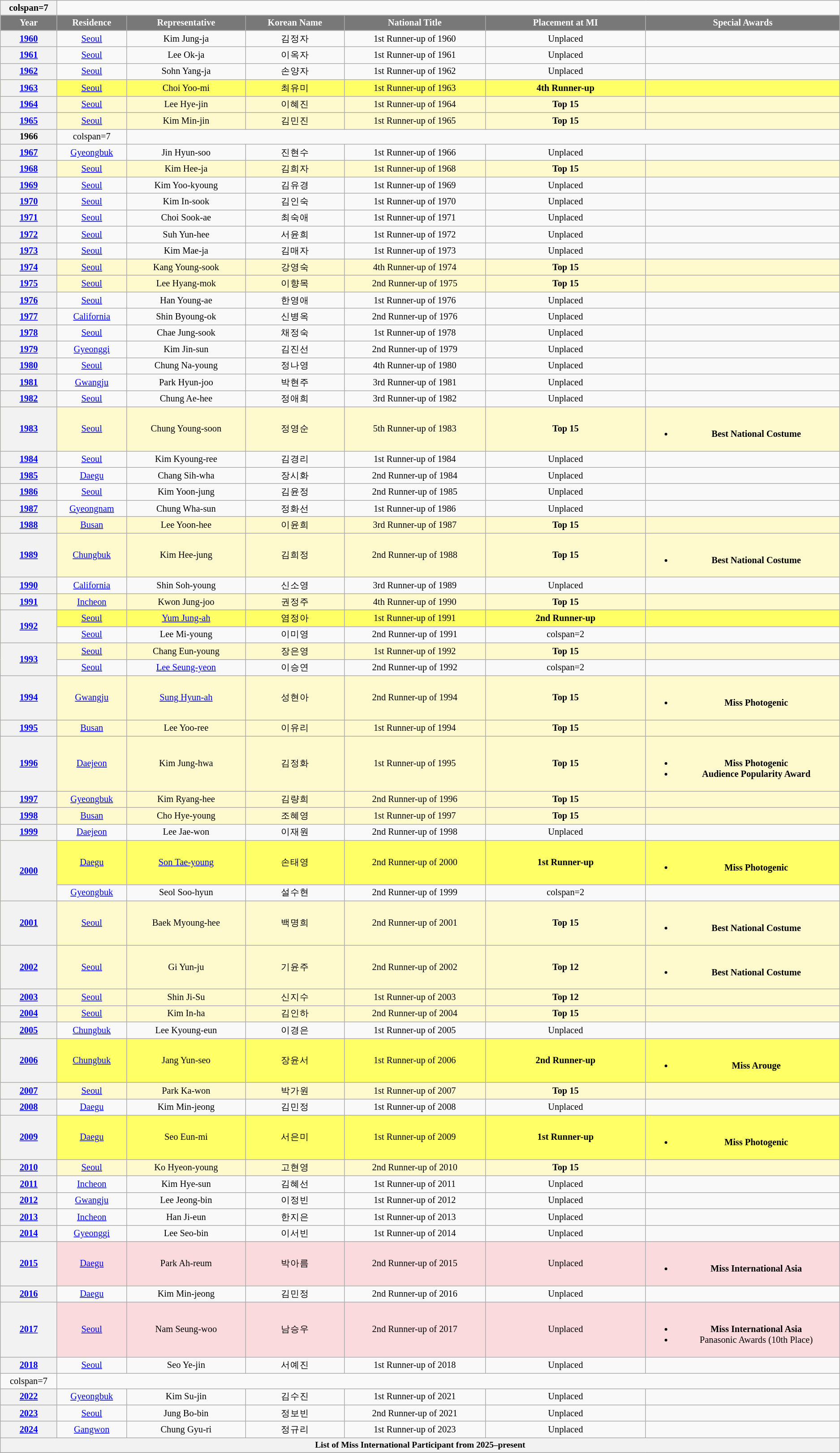<table class="wikitable sortable" style="font-size: 85%; text-align:center">
<tr>
<th>colspan=7 </th>
</tr>
<tr>
<th width="80" style="background-color:#787878;color:#FFFFFF;">Year</th>
<th width="100" style="background-color:#787878;color:#FFFFFF;">Residence</th>
<th width="180" style="background-color:#787878;color:#FFFFFF;">Representative</th>
<th width="150" style="background-color:#787878;color:#FFFFFF;">Korean Name</th>
<th width="220" style="background-color:#787878;color:#FFFFFF;">National Title</th>
<th width="250" style="background-color:#787878;color:#FFFFFF;">Placement at MI</th>
<th width="300" style="background-color:#787878;color:#FFFFFF;">Special Awards</th>
</tr>
<tr>
<th><a href='#'>1960</a></th>
<td><a href='#'>Seoul</a></td>
<td>Kim Jung-ja</td>
<td>김정자</td>
<td>1st Runner-up of 1960</td>
<td>Unplaced</td>
<td></td>
</tr>
<tr>
<th><a href='#'>1961</a></th>
<td><a href='#'>Seoul</a></td>
<td>Lee Ok-ja</td>
<td>이옥자</td>
<td>1st Runner-up of 1961</td>
<td>Unplaced</td>
<td></td>
</tr>
<tr>
<th><a href='#'>1962</a></th>
<td><a href='#'>Seoul</a></td>
<td>Sohn Yang-ja</td>
<td>손양자</td>
<td>1st Runner-up of 1962</td>
<td>Unplaced</td>
<td></td>
</tr>
<tr style="background-color:#FFFF66; ">
<th><a href='#'>1963</a></th>
<td><a href='#'>Seoul</a></td>
<td>Choi Yoo-mi</td>
<td>최유미</td>
<td>1st Runner-up of 1963</td>
<td><strong>4th Runner-up</strong></td>
<td></td>
</tr>
<tr style="background-color:#FFFACD; ">
<th><a href='#'>1964</a></th>
<td><a href='#'>Seoul</a></td>
<td>Lee Hye-jin</td>
<td>이혜진</td>
<td>1st Runner-up of 1964</td>
<td><strong>Top 15</strong></td>
<td></td>
</tr>
<tr style="background-color:#FFFACD; ">
<th><a href='#'>1965</a></th>
<td><a href='#'>Seoul</a></td>
<td>Kim Min-jin</td>
<td>김민진</td>
<td>1st Runner-up of 1965</td>
<td><strong>Top 15</strong></td>
<td></td>
</tr>
<tr>
<th>1966</th>
<td>colspan=7 </td>
</tr>
<tr>
<th><a href='#'>1967</a></th>
<td><a href='#'>Gyeongbuk</a></td>
<td>Jin Hyun-soo</td>
<td>진현수</td>
<td>1st Runner-up of 1966</td>
<td>Unplaced</td>
<td></td>
</tr>
<tr style="background-color:#FFFACD; ">
<th><a href='#'>1968</a></th>
<td><a href='#'>Seoul</a></td>
<td>Kim Hee-ja</td>
<td>김희자</td>
<td>1st Runner-up of 1968</td>
<td><strong>Top 15</strong></td>
<td></td>
</tr>
<tr>
<th><a href='#'>1969</a></th>
<td><a href='#'>Seoul</a></td>
<td>Kim Yoo-kyoung</td>
<td>김유경</td>
<td>1st Runner-up of 1969</td>
<td>Unplaced</td>
<td></td>
</tr>
<tr>
<th><a href='#'>1970</a></th>
<td><a href='#'>Seoul</a></td>
<td>Kim In-sook</td>
<td>김인숙</td>
<td>1st Runner-up of 1970</td>
<td>Unplaced</td>
<td></td>
</tr>
<tr>
<th><a href='#'>1971</a></th>
<td><a href='#'>Seoul</a></td>
<td>Choi Sook-ae</td>
<td>최숙애</td>
<td>1st Runner-up of 1971</td>
<td>Unplaced</td>
<td></td>
</tr>
<tr>
<th><a href='#'>1972</a></th>
<td><a href='#'>Seoul</a></td>
<td>Suh Yun-hee</td>
<td>서윤희</td>
<td>1st Runner-up of 1972</td>
<td>Unplaced</td>
<td></td>
</tr>
<tr>
<th><a href='#'>1973</a></th>
<td><a href='#'>Seoul</a></td>
<td>Kim Mae-ja</td>
<td>김매자</td>
<td>1st Runner-up of 1973</td>
<td>Unplaced</td>
<td></td>
</tr>
<tr style="background-color:#FFFACD; ">
<th><a href='#'>1974</a></th>
<td><a href='#'>Seoul</a></td>
<td>Kang Young-sook</td>
<td>강영숙</td>
<td>4th Runner-up of 1974</td>
<td><strong>Top 15</strong></td>
<td></td>
</tr>
<tr style="background-color:#FFFACD; ">
<th><a href='#'>1975</a></th>
<td><a href='#'>Seoul</a></td>
<td>Lee Hyang-mok</td>
<td>이향목</td>
<td>2nd Runner-up of 1975</td>
<td><strong>Top 15</strong></td>
<td></td>
</tr>
<tr>
<th><a href='#'>1976</a></th>
<td><a href='#'>Seoul</a></td>
<td>Han Young-ae</td>
<td>한영애</td>
<td>1st Runner-up of 1976</td>
<td>Unplaced</td>
<td></td>
</tr>
<tr>
<th><a href='#'>1977</a></th>
<td><a href='#'>California</a></td>
<td>Shin Byoung-ok</td>
<td>신병옥</td>
<td>2nd Runner-up of 1976</td>
<td>Unplaced</td>
<td></td>
</tr>
<tr>
<th><a href='#'>1978</a></th>
<td><a href='#'>Seoul</a></td>
<td>Chae Jung-sook</td>
<td>채정숙</td>
<td>1st Runner-up of 1978</td>
<td>Unplaced</td>
<td></td>
</tr>
<tr>
<th><a href='#'>1979</a></th>
<td><a href='#'>Gyeonggi</a></td>
<td>Kim Jin-sun</td>
<td>김진선</td>
<td>2nd Runner-up of 1979</td>
<td>Unplaced</td>
<td></td>
</tr>
<tr>
<th><a href='#'>1980</a></th>
<td><a href='#'>Seoul</a></td>
<td>Chung Na-young</td>
<td>정나영</td>
<td>4th Runner-up of 1980</td>
<td>Unplaced</td>
<td></td>
</tr>
<tr>
<th><a href='#'>1981</a></th>
<td><a href='#'>Gwangju</a></td>
<td>Park Hyun-joo</td>
<td>박현주</td>
<td>3rd Runner-up of 1981</td>
<td>Unplaced</td>
<td></td>
</tr>
<tr>
<th><a href='#'>1982</a></th>
<td><a href='#'>Seoul</a></td>
<td>Chung Ae-hee</td>
<td>정애희</td>
<td>3rd Runner-up of 1982</td>
<td>Unplaced</td>
<td></td>
</tr>
<tr style="background-color:#FFFACD; ">
<th><a href='#'>1983</a></th>
<td><a href='#'>Seoul</a></td>
<td>Chung Young-soon</td>
<td>정영순</td>
<td>5th Runner-up of 1983</td>
<td><strong>Top 15</strong></td>
<td><br><ul><li><strong>Best National Costume</strong></li></ul></td>
</tr>
<tr>
<th><a href='#'>1984</a></th>
<td><a href='#'>Seoul</a></td>
<td>Kim Kyoung-ree</td>
<td>김경리</td>
<td>1st Runner-up of 1984</td>
<td>Unplaced</td>
<td></td>
</tr>
<tr>
<th><a href='#'>1985</a></th>
<td><a href='#'>Daegu</a></td>
<td>Chang Sih-wha</td>
<td>장시화</td>
<td>2nd Runner-up of 1984</td>
<td>Unplaced</td>
<td></td>
</tr>
<tr>
<th><a href='#'>1986</a></th>
<td><a href='#'>Seoul</a></td>
<td>Kim Yoon-jung</td>
<td>김윤정</td>
<td>2nd Runner-up of 1985</td>
<td>Unplaced</td>
<td></td>
</tr>
<tr>
<th><a href='#'>1987</a></th>
<td><a href='#'>Gyeongnam</a></td>
<td>Chung Wha-sun</td>
<td>정화선</td>
<td>1st Runner-up of 1986</td>
<td>Unplaced</td>
<td></td>
</tr>
<tr style="background-color:#FFFACD; ">
<th><a href='#'>1988</a></th>
<td><a href='#'>Busan</a></td>
<td>Lee Yoon-hee</td>
<td>이윤희</td>
<td>3rd Runner-up of 1987</td>
<td><strong>Top 15</strong></td>
<td></td>
</tr>
<tr style="background-color:#FFFACD; ">
<th><a href='#'>1989</a></th>
<td><a href='#'>Chungbuk</a></td>
<td>Kim Hee-jung</td>
<td>김희정</td>
<td>2nd Runner-up of 1988</td>
<td><strong>Top 15</strong></td>
<td><br><ul><li><strong>Best National Costume</strong></li></ul></td>
</tr>
<tr>
<th><a href='#'>1990</a></th>
<td><a href='#'>California</a></td>
<td>Shin Soh-young</td>
<td>신소영</td>
<td>3rd Runner-up of 1989</td>
<td>Unplaced</td>
<td></td>
</tr>
<tr style="background-color:#FFFACD; ">
<th><a href='#'>1991</a></th>
<td><a href='#'>Incheon</a></td>
<td>Kwon Jung-joo</td>
<td>권정주</td>
<td>4th Runner-up of 1990</td>
<td><strong>Top 15</strong></td>
<td></td>
</tr>
<tr style="background-color:#FFFF66; ">
<th rowspan="2"><a href='#'>1992</a></th>
<td><a href='#'>Seoul</a></td>
<td><a href='#'>Yum Jung-ah</a></td>
<td>염정아</td>
<td>1st Runner-up of 1991</td>
<td><strong>2nd Runner-up</strong></td>
<td></td>
</tr>
<tr>
<td><a href='#'>Seoul</a></td>
<td>Lee Mi-young</td>
<td>이미영</td>
<td>2nd Runner-up of 1991</td>
<td>colspan=2 </td>
</tr>
<tr style="background-color:#FFFACD; ">
<th rowspan="2"><a href='#'>1993</a></th>
<td><a href='#'>Seoul</a></td>
<td>Chang Eun-young</td>
<td>장은영</td>
<td>1st Runner-up of 1992</td>
<td><strong>Top 15</strong></td>
<td></td>
</tr>
<tr>
<td><a href='#'>Seoul</a></td>
<td><a href='#'>Lee Seung-yeon</a></td>
<td>이승연</td>
<td>2nd Runner-up of 1992</td>
<td>colspan=2 </td>
</tr>
<tr style="background-color:#FFFACD; ">
<th><a href='#'>1994</a></th>
<td><a href='#'>Gwangju</a></td>
<td><a href='#'>Sung Hyun-ah</a></td>
<td>성현아</td>
<td>2nd Runner-up of 1994</td>
<td><strong>Top 15</strong></td>
<td><br><ul><li><strong>Miss Photogenic</strong></li></ul></td>
</tr>
<tr style="background-color:#FFFACD; ">
<th><a href='#'>1995</a></th>
<td><a href='#'>Busan</a></td>
<td>Lee Yoo-ree</td>
<td>이유리</td>
<td>1st Runner-up of 1994</td>
<td><strong>Top 15</strong></td>
<td></td>
</tr>
<tr style="background-color:#FFFACD; ">
<th><a href='#'>1996</a></th>
<td><a href='#'>Daejeon</a></td>
<td>Kim Jung-hwa</td>
<td>김정화</td>
<td>1st Runner-up of 1995</td>
<td><strong>Top 15</strong></td>
<td><br><ul><li><strong>Miss Photogenic</strong></li><li><strong>Audience Popularity Award</strong></li></ul></td>
</tr>
<tr style="background-color:#FFFACD; ">
<th><a href='#'>1997</a></th>
<td><a href='#'>Gyeongbuk</a></td>
<td>Kim Ryang-hee</td>
<td>김량희</td>
<td>2nd Runner-up of 1996</td>
<td><strong>Top 15</strong></td>
<td></td>
</tr>
<tr style="background-color:#FFFACD; ">
<th><a href='#'>1998</a></th>
<td><a href='#'>Busan</a></td>
<td>Cho Hye-young</td>
<td>조혜영</td>
<td>1st Runner-up of 1997</td>
<td><strong>Top 15</strong></td>
<td></td>
</tr>
<tr>
<th><a href='#'>1999</a></th>
<td><a href='#'>Daejeon</a></td>
<td>Lee Jae-won</td>
<td>이재원</td>
<td>2nd Runner-up of 1998</td>
<td>Unplaced</td>
<td></td>
</tr>
<tr style="background-color:#FFFF66; ">
<th rowspan="2"><a href='#'>2000</a></th>
<td><a href='#'>Daegu</a></td>
<td><a href='#'>Son Tae-young</a></td>
<td>손태영</td>
<td>2nd Runner-up of 2000</td>
<td><strong>1st Runner-up</strong></td>
<td><br><ul><li><strong>Miss Photogenic</strong></li></ul></td>
</tr>
<tr>
<td><a href='#'>Gyeongbuk</a></td>
<td>Seol Soo-hyun</td>
<td>설수현</td>
<td>2nd Runner-up of 1999</td>
<td>colspan=2 </td>
</tr>
<tr style="background-color:#FFFACD; ">
<th><a href='#'>2001</a></th>
<td><a href='#'>Seoul</a></td>
<td>Baek Myoung-hee</td>
<td>백명희</td>
<td>2nd Runner-up of 2001</td>
<td><strong>Top 15</strong></td>
<td><br><ul><li><strong>Best National Costume</strong></li></ul></td>
</tr>
<tr style="background-color:#FFFACD; ">
<th><a href='#'>2002</a></th>
<td><a href='#'>Seoul</a></td>
<td>Gi Yun-ju</td>
<td>기윤주</td>
<td>2nd Runner-up of 2002</td>
<td><strong>Top 12</strong></td>
<td><br><ul><li><strong>Best National Costume</strong></li></ul></td>
</tr>
<tr style="background-color:#FFFACD; ">
<th><a href='#'>2003</a></th>
<td><a href='#'>Seoul</a></td>
<td>Shin Ji-Su</td>
<td>신지수</td>
<td>1st Runner-up of 2003</td>
<td><strong>Top 12</strong></td>
<td></td>
</tr>
<tr style="background-color:#FFFACD; ">
<th><a href='#'>2004</a></th>
<td><a href='#'>Seoul</a></td>
<td>Kim In-ha</td>
<td>김인하</td>
<td>2nd Runner-up of 2004</td>
<td><strong>Top 15</strong></td>
<td></td>
</tr>
<tr>
<th><a href='#'>2005</a></th>
<td><a href='#'>Chungbuk</a></td>
<td>Lee Kyoung-eun</td>
<td>이경은</td>
<td>1st Runner-up of 2005</td>
<td>Unplaced</td>
<td></td>
</tr>
<tr style="background-color:#FFFF66; ">
<th><a href='#'>2006</a></th>
<td><a href='#'>Chungbuk</a></td>
<td>Jang Yun-seo</td>
<td>장윤서</td>
<td>1st Runner-up of 2006</td>
<td><strong>2nd Runner-up</strong></td>
<td><br><ul><li><strong>Miss Arouge</strong></li></ul></td>
</tr>
<tr style="background-color:#FFFACD; ">
<th><a href='#'>2007</a></th>
<td><a href='#'>Seoul</a></td>
<td>Park Ka-won</td>
<td>박가원</td>
<td>1st Runner-up of 2007</td>
<td><strong>Top 15</strong></td>
<td></td>
</tr>
<tr>
<th><a href='#'>2008</a></th>
<td><a href='#'>Daegu</a></td>
<td>Kim Min-jeong</td>
<td>김민정</td>
<td>1st Runner-up of 2008</td>
<td>Unplaced</td>
<td></td>
</tr>
<tr style="background-color:#FFFF66; ">
<th><a href='#'>2009</a></th>
<td><a href='#'>Daegu</a></td>
<td>Seo Eun-mi</td>
<td>서은미</td>
<td>1st Runner-up of 2009</td>
<td><strong>1st Runner-up</strong></td>
<td><br><ul><li><strong>Miss Photogenic</strong></li></ul></td>
</tr>
<tr style="background-color:#FFFACD; ">
<th><a href='#'>2010</a></th>
<td><a href='#'>Seoul</a></td>
<td>Ko Hyeon-young</td>
<td>고현영</td>
<td>2nd Runner-up of 2010</td>
<td><strong>Top 15</strong></td>
<td></td>
</tr>
<tr>
<th><a href='#'>2011</a></th>
<td><a href='#'>Incheon</a></td>
<td>Kim Hye-sun</td>
<td>김혜선</td>
<td>1st Runner-up of 2011</td>
<td>Unplaced</td>
<td></td>
</tr>
<tr>
<th><a href='#'>2012</a></th>
<td><a href='#'>Gwangju</a></td>
<td>Lee Jeong-bin</td>
<td>이정빈</td>
<td>1st Runner-up of 2012</td>
<td>Unplaced</td>
<td></td>
</tr>
<tr>
<th><a href='#'>2013</a></th>
<td><a href='#'>Incheon</a></td>
<td>Han Ji-eun</td>
<td>한지은</td>
<td>1st Runner-up of 2013</td>
<td>Unplaced</td>
<td></td>
</tr>
<tr>
<th><a href='#'>2014</a></th>
<td><a href='#'>Gyeonggi</a></td>
<td>Lee Seo-bin</td>
<td>이서빈</td>
<td>1st Runner-up of 2014</td>
<td>Unplaced</td>
<td></td>
</tr>
<tr style="background-color:#FADADD;: bold">
<th><a href='#'>2015</a></th>
<td><a href='#'>Daegu</a></td>
<td>Park Ah-reum</td>
<td>박아름</td>
<td>2nd Runner-up of 2015</td>
<td>Unplaced</td>
<td><br><ul><li><strong>Miss International Asia</strong></li></ul></td>
</tr>
<tr>
<th><a href='#'>2016</a></th>
<td><a href='#'>Daegu</a></td>
<td>Kim Min-jeong</td>
<td>김민정</td>
<td>2nd Runner-up of 2016</td>
<td>Unplaced</td>
<td></td>
</tr>
<tr style="background-color:#FADADD;: bold">
<th><a href='#'>2017</a></th>
<td><a href='#'>Seoul</a></td>
<td>Nam Seung-woo</td>
<td>남승우</td>
<td>2nd Runner-up of 2017</td>
<td>Unplaced</td>
<td><br><ul><li><strong>Miss International Asia</strong></li><li>Panasonic Awards (10th Place)</li></ul></td>
</tr>
<tr>
<th><a href='#'>2018</a></th>
<td><a href='#'>Seoul</a></td>
<td>Seo Ye-jin</td>
<td>서예진</td>
<td>1st Runner-up of 2018</td>
<td>Unplaced</td>
<td></td>
</tr>
<tr>
<td>colspan=7 </td>
</tr>
<tr>
<th><a href='#'>2022</a></th>
<td><a href='#'>Gyeongbuk</a></td>
<td>Kim Su-jin</td>
<td>김수진</td>
<td>1st Runner-up of 2021</td>
<td>Unplaced</td>
<td></td>
</tr>
<tr>
<th><a href='#'>2023</a></th>
<td><a href='#'>Seoul</a></td>
<td>Jung Bo-bin</td>
<td>정보빈</td>
<td>2nd Runner-up of 2021</td>
<td>Unplaced</td>
<td></td>
</tr>
<tr>
<th><a href='#'>2024</a></th>
<td><a href='#'>Gangwon</a></td>
<td>Chung Gyu-ri</td>
<td>정규리</td>
<td>1st Runner-up of 2023</td>
<td>Unplaced</td>
<td></td>
</tr>
<tr>
<th colspan="8" style="font-size:95%;">List of Miss International Participant from 2025–present</th>
</tr>
<tr>
</tr>
</table>
